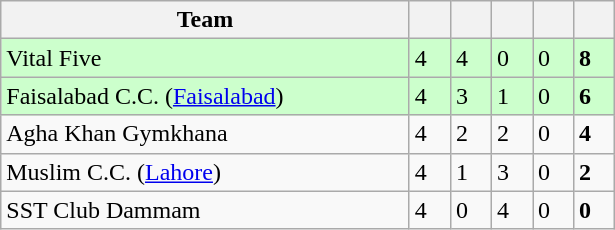<table class="wikitable">
<tr>
<th width=265>Team</th>
<th width=20></th>
<th width=20></th>
<th width=20></th>
<th width=20></th>
<th width=20></th>
</tr>
<tr style="background:#cfc;">
<td align=left>Vital Five</td>
<td>4</td>
<td>4</td>
<td>0</td>
<td>0</td>
<td><strong>8</strong></td>
</tr>
<tr style="background:#cfc;">
<td align=left>Faisalabad C.C. (<a href='#'>Faisalabad</a>)</td>
<td>4</td>
<td>3</td>
<td>1</td>
<td>0</td>
<td><strong>6</strong></td>
</tr>
<tr>
<td align=left>Agha Khan Gymkhana</td>
<td>4</td>
<td>2</td>
<td>2</td>
<td>0</td>
<td><strong>4</strong></td>
</tr>
<tr>
<td align=left>Muslim C.C. (<a href='#'>Lahore</a>)</td>
<td>4</td>
<td>1</td>
<td>3</td>
<td>0</td>
<td><strong>2</strong></td>
</tr>
<tr>
<td align=left>SST Club Dammam</td>
<td>4</td>
<td>0</td>
<td>4</td>
<td>0</td>
<td><strong>0</strong></td>
</tr>
</table>
